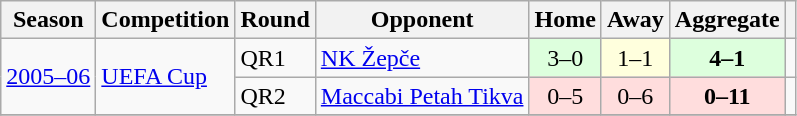<table class="wikitable">
<tr>
<th>Season</th>
<th>Competition</th>
<th>Round</th>
<th>Opponent</th>
<th>Home</th>
<th>Away</th>
<th>Aggregate</th>
<th></th>
</tr>
<tr>
<td rowspan=2><a href='#'>2005–06</a></td>
<td rowspan=2><a href='#'>UEFA Cup</a></td>
<td>QR1</td>
<td> <a href='#'>NK Žepče</a></td>
<td style="background:#dfd; text-align:center;">3–0</td>
<td style="background:#ffd; text-align:center;">1–1</td>
<td style="background:#dfd; text-align:center;"><strong>4–1</strong></td>
<td align="center"></td>
</tr>
<tr>
<td>QR2</td>
<td> <a href='#'>Maccabi Petah Tikva</a></td>
<td style="background:#fdd; text-align:center;">0–5</td>
<td style="background:#fdd; text-align:center;">0–6</td>
<td style="background:#fdd; text-align:center;"><strong>0–11</strong></td>
<td align="center"></td>
</tr>
<tr>
</tr>
</table>
